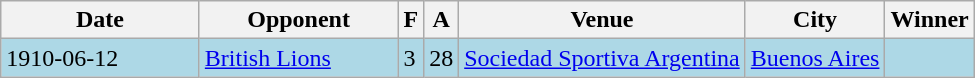<table class="wikitable sortable">
<tr>
<th width="125">Date</th>
<th width="125">Opponent</th>
<th>F</th>
<th>A</th>
<th>Venue</th>
<th>City</th>
<th>Winner</th>
</tr>
<tr bgcolor="lightblue">
<td>1910-06-12</td>
<td><a href='#'>British Lions</a></td>
<td>3</td>
<td>28</td>
<td><a href='#'>Sociedad Sportiva Argentina</a></td>
<td><a href='#'>Buenos Aires</a></td>
<td></td>
</tr>
</table>
